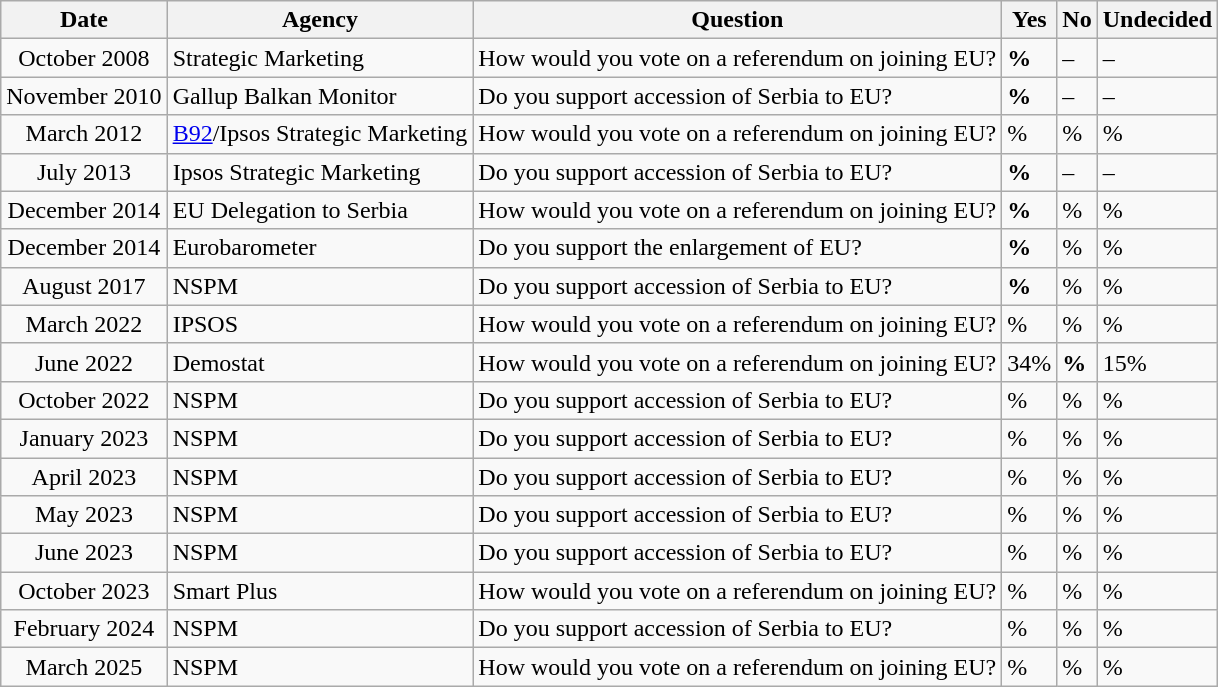<table class="wikitable mw-collapsible">
<tr>
<th>Date</th>
<th>Agency</th>
<th>Question</th>
<th>Yes</th>
<th>No</th>
<th>Undecided</th>
</tr>
<tr>
<td align=center>October 2008</td>
<td>Strategic Marketing</td>
<td>How would you vote on a referendum on joining EU?</td>
<td><strong><span>%</span></strong></td>
<td>–</td>
<td>–</td>
</tr>
<tr>
<td align=center>November 2010</td>
<td>Gallup Balkan Monitor</td>
<td>Do you support accession of Serbia to EU?</td>
<td><strong><span>%</span></strong></td>
<td>–</td>
<td>–</td>
</tr>
<tr>
<td align=center>March 2012</td>
<td><a href='#'>B92</a>/Ipsos Strategic Marketing</td>
<td>How would you vote on a referendum on joining EU?</td>
<td><span>%</span></td>
<td>%</td>
<td>%</td>
</tr>
<tr>
<td align=center>July 2013</td>
<td>Ipsos Strategic Marketing</td>
<td>Do you support accession of Serbia to EU?</td>
<td><strong><span>%</span></strong></td>
<td>–</td>
<td>–</td>
</tr>
<tr>
<td align=center>December 2014</td>
<td>EU Delegation to Serbia</td>
<td>How would you vote on a referendum on joining EU?</td>
<td><strong><span>%</span></strong></td>
<td>%</td>
<td>%</td>
</tr>
<tr>
<td align=center>December 2014</td>
<td>Eurobarometer</td>
<td>Do you support the enlargement of EU?</td>
<td><strong><span>%</span></strong></td>
<td>%</td>
<td>%</td>
</tr>
<tr>
<td align=center>August 2017</td>
<td>NSPM</td>
<td>Do you support accession of Serbia to EU?</td>
<td><strong><span>%</span></strong></td>
<td>%</td>
<td>%</td>
</tr>
<tr>
<td align=center>March 2022</td>
<td>IPSOS</td>
<td>How would you vote on a referendum on joining EU?</td>
<td>%</td>
<td><span>%</span></td>
<td>%</td>
</tr>
<tr>
<td align=center>June 2022</td>
<td>Demostat</td>
<td>How would you vote on a referendum on joining EU?</td>
<td>34%</td>
<td><strong><span>%</span></strong></td>
<td>15%</td>
</tr>
<tr>
<td align=center>October 2022</td>
<td>NSPM</td>
<td>Do you support accession of Serbia to EU?</td>
<td>%</td>
<td><span>%</span></td>
<td>%</td>
</tr>
<tr>
<td align=center>January 2023</td>
<td>NSPM</td>
<td>Do you support accession of Serbia to EU?</td>
<td>%</td>
<td><span>%</span></td>
<td>%</td>
</tr>
<tr>
<td align=center>April 2023</td>
<td>NSPM</td>
<td>Do you support accession of Serbia to EU?</td>
<td>%</td>
<td><span>%</span></td>
<td>%</td>
</tr>
<tr>
<td align=center>May 2023</td>
<td>NSPM</td>
<td>Do you support accession of Serbia to EU?</td>
<td>%</td>
<td><span>%</span></td>
<td>%</td>
</tr>
<tr>
<td align=center>June 2023</td>
<td>NSPM</td>
<td>Do you support accession of Serbia to EU?</td>
<td>%</td>
<td><span>%</span></td>
<td>%</td>
</tr>
<tr>
<td align=center>October 2023</td>
<td>Smart Plus</td>
<td>How would you vote on a referendum on joining EU?</td>
<td><span>%</span></td>
<td>%</td>
<td>%</td>
</tr>
<tr>
<td align=center>February 2024</td>
<td>NSPM</td>
<td>Do you support accession of Serbia to EU?</td>
<td><span>%</span></td>
<td>%</td>
<td>%</td>
</tr>
<tr>
<td align=center>March 2025</td>
<td>NSPM</td>
<td>How would you vote on a referendum on joining EU?</td>
<td>%</td>
<td><span>%</span></td>
<td>%</td>
</tr>
</table>
